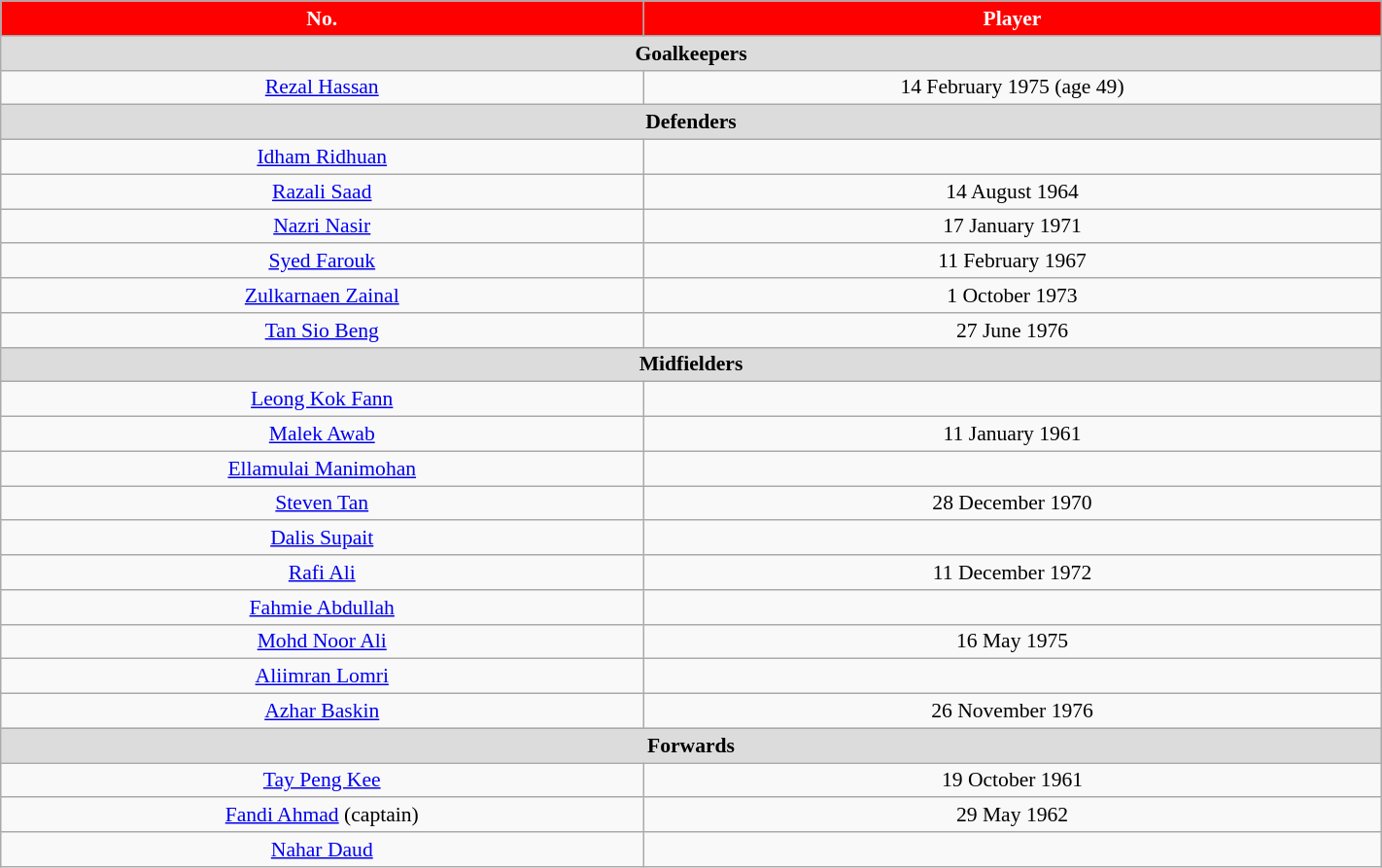<table class="wikitable" style="text-align:center; font-size:90%; width:75%;">
<tr>
<th style="background:#f00; color:white; text-align:center;">No.</th>
<th style="background:#f00; color:white; text-align:center;">Player</th>
</tr>
<tr>
<th colspan="2" style="background:#dcdcdc; text-align:center;">Goalkeepers</th>
</tr>
<tr>
<td> <a href='#'>Rezal Hassan</a></td>
<td>14 February 1975 (age 49)</td>
</tr>
<tr>
<th colspan="2" style="background:#dcdcdc; text-align:center;">Defenders</th>
</tr>
<tr>
<td> <a href='#'>Idham Ridhuan</a></td>
<td></td>
</tr>
<tr>
<td> <a href='#'>Razali Saad</a></td>
<td>14 August 1964</td>
</tr>
<tr>
<td> <a href='#'>Nazri Nasir</a></td>
<td>17 January 1971</td>
</tr>
<tr>
<td> <a href='#'>Syed Farouk</a></td>
<td>11 February 1967</td>
</tr>
<tr>
<td> <a href='#'>Zulkarnaen Zainal</a></td>
<td>1 October 1973</td>
</tr>
<tr>
<td> <a href='#'>Tan Sio Beng</a></td>
<td>27 June 1976</td>
</tr>
<tr>
<th colspan="2" style="background:#dcdcdc; text-align:center;">Midfielders</th>
</tr>
<tr>
<td> <a href='#'>Leong Kok Fann</a></td>
<td></td>
</tr>
<tr>
<td> <a href='#'>Malek Awab</a></td>
<td>11 January 1961</td>
</tr>
<tr>
<td> <a href='#'>Ellamulai Manimohan</a></td>
<td></td>
</tr>
<tr>
<td> <a href='#'>Steven Tan</a></td>
<td>28 December 1970</td>
</tr>
<tr>
<td> <a href='#'>Dalis Supait</a></td>
<td></td>
</tr>
<tr>
<td> <a href='#'>Rafi Ali</a></td>
<td>11 December 1972</td>
</tr>
<tr>
<td> <a href='#'>Fahmie Abdullah</a></td>
<td></td>
</tr>
<tr>
<td> <a href='#'>Mohd Noor Ali</a></td>
<td>16 May 1975</td>
</tr>
<tr>
<td> <a href='#'>Aliimran Lomri</a></td>
<td></td>
</tr>
<tr>
<td> <a href='#'>Azhar Baskin</a></td>
<td>26 November 1976</td>
</tr>
<tr>
<th colspan="2" style="background:#dcdcdc; text-align:center;">Forwards</th>
</tr>
<tr>
<td> <a href='#'>Tay Peng Kee</a></td>
<td>19 October 1961</td>
</tr>
<tr>
<td> <a href='#'>Fandi Ahmad</a> (captain)</td>
<td>29 May 1962</td>
</tr>
<tr>
<td> <a href='#'>Nahar Daud</a></td>
<td></td>
</tr>
</table>
